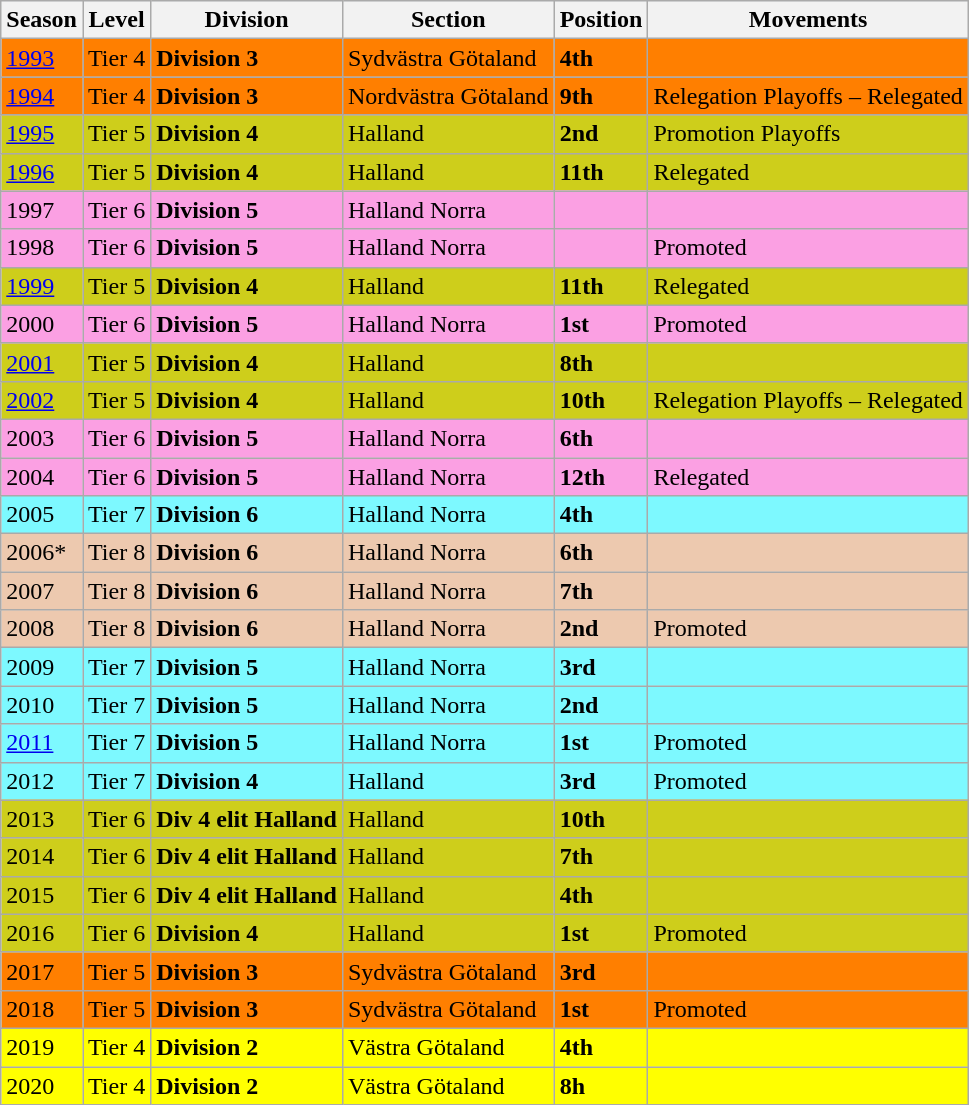<table class="wikitable sortable">
<tr style="background:#f0f6fa;">
<th><strong>Season</strong></th>
<th><strong>Level</strong></th>
<th><strong>Division</strong></th>
<th><strong>Section</strong></th>
<th><strong>Position</strong></th>
<th><strong>Movements</strong></th>
</tr>
<tr>
<td style="background:#FF7F00;"><a href='#'>1993</a></td>
<td style="background:#FF7F00;">Tier 4</td>
<td style="background:#FF7F00;"><strong>Division 3</strong></td>
<td style="background:#FF7F00;">Sydvästra Götaland</td>
<td style="background:#FF7F00;"><strong>4th</strong></td>
<td style="background:#FF7F00;"></td>
</tr>
<tr>
<td style="background:#FF7F00;"><a href='#'>1994</a></td>
<td style="background:#FF7F00;">Tier 4</td>
<td style="background:#FF7F00;"><strong>Division 3</strong></td>
<td style="background:#FF7F00;">Nordvästra Götaland</td>
<td style="background:#FF7F00;"><strong>9th</strong></td>
<td style="background:#FF7F00;">Relegation Playoffs – Relegated</td>
</tr>
<tr>
<td style="background:#CECE1B;"><a href='#'>1995</a></td>
<td style="background:#CECE1B;">Tier 5</td>
<td style="background:#CECE1B;"><strong>Division 4</strong></td>
<td style="background:#CECE1B;">Halland</td>
<td style="background:#CECE1B;"><strong>2nd</strong></td>
<td style="background:#CECE1B;">Promotion Playoffs</td>
</tr>
<tr>
<td style="background:#CECE1B;"><a href='#'>1996</a></td>
<td style="background:#CECE1B;">Tier 5</td>
<td style="background:#CECE1B;"><strong>Division 4</strong></td>
<td style="background:#CECE1B;">Halland</td>
<td style="background:#CECE1B;"><strong>11th</strong></td>
<td style="background:#CECE1B;">Relegated</td>
</tr>
<tr>
<td style="background:#FBA0E3;">1997</td>
<td style="background:#FBA0E3;">Tier 6</td>
<td style="background:#FBA0E3;"><strong>Division 5</strong></td>
<td style="background:#FBA0E3;">Halland Norra</td>
<td style="background:#FBA0E3;"></td>
<td style="background:#FBA0E3;"></td>
</tr>
<tr>
<td style="background:#FBA0E3;">1998</td>
<td style="background:#FBA0E3;">Tier 6</td>
<td style="background:#FBA0E3;"><strong>Division 5</strong></td>
<td style="background:#FBA0E3;">Halland Norra</td>
<td style="background:#FBA0E3;"></td>
<td style="background:#FBA0E3;">Promoted</td>
</tr>
<tr>
<td style="background:#CECE1B;"><a href='#'>1999</a></td>
<td style="background:#CECE1B;">Tier 5</td>
<td style="background:#CECE1B;"><strong>Division 4</strong></td>
<td style="background:#CECE1B;">Halland</td>
<td style="background:#CECE1B;"><strong>11th</strong></td>
<td style="background:#CECE1B;">Relegated</td>
</tr>
<tr>
<td style="background:#FBA0E3;">2000</td>
<td style="background:#FBA0E3;">Tier 6</td>
<td style="background:#FBA0E3;"><strong>Division 5</strong></td>
<td style="background:#FBA0E3;">Halland Norra</td>
<td style="background:#FBA0E3;"><strong>1st</strong></td>
<td style="background:#FBA0E3;">Promoted</td>
</tr>
<tr>
<td style="background:#CECE1B;"><a href='#'>2001</a></td>
<td style="background:#CECE1B;">Tier 5</td>
<td style="background:#CECE1B;"><strong>Division 4</strong></td>
<td style="background:#CECE1B;">Halland</td>
<td style="background:#CECE1B;"><strong>8th</strong></td>
<td style="background:#CECE1B;"></td>
</tr>
<tr>
<td style="background:#CECE1B;"><a href='#'>2002</a></td>
<td style="background:#CECE1B;">Tier 5</td>
<td style="background:#CECE1B;"><strong>Division 4</strong></td>
<td style="background:#CECE1B;">Halland</td>
<td style="background:#CECE1B;"><strong>10th</strong></td>
<td style="background:#CECE1B;">Relegation Playoffs – Relegated</td>
</tr>
<tr>
<td style="background:#FBA0E3;">2003</td>
<td style="background:#FBA0E3;">Tier 6</td>
<td style="background:#FBA0E3;"><strong>Division 5</strong></td>
<td style="background:#FBA0E3;">Halland Norra</td>
<td style="background:#FBA0E3;"><strong>6th</strong></td>
<td style="background:#FBA0E3;"></td>
</tr>
<tr>
<td style="background:#FBA0E3;">2004</td>
<td style="background:#FBA0E3;">Tier 6</td>
<td style="background:#FBA0E3;"><strong>Division 5</strong></td>
<td style="background:#FBA0E3;">Halland Norra</td>
<td style="background:#FBA0E3;"><strong>12th</strong></td>
<td style="background:#FBA0E3;">Relegated</td>
</tr>
<tr>
<td style="background:#7DF9FF;">2005</td>
<td style="background:#7DF9FF;">Tier 7</td>
<td style="background:#7DF9FF;"><strong>Division 6</strong></td>
<td style="background:#7DF9FF;">Halland Norra</td>
<td style="background:#7DF9FF;"><strong>4th</strong></td>
<td style="background:#7DF9FF;"></td>
</tr>
<tr>
<td style="background:#EDC9AF;">2006*</td>
<td style="background:#EDC9AF;">Tier 8</td>
<td style="background:#EDC9AF;"><strong>Division 6</strong></td>
<td style="background:#EDC9AF;">Halland Norra</td>
<td style="background:#EDC9AF;"><strong>6th</strong></td>
<td style="background:#EDC9AF;"></td>
</tr>
<tr>
<td style="background:#EDC9AF;">2007</td>
<td style="background:#EDC9AF;">Tier 8</td>
<td style="background:#EDC9AF;"><strong>Division 6</strong></td>
<td style="background:#EDC9AF;">Halland Norra</td>
<td style="background:#EDC9AF;"><strong>7th</strong></td>
<td style="background:#EDC9AF;"></td>
</tr>
<tr>
<td style="background:#EDC9AF;">2008</td>
<td style="background:#EDC9AF;">Tier 8</td>
<td style="background:#EDC9AF;"><strong>Division 6</strong></td>
<td style="background:#EDC9AF;">Halland Norra</td>
<td style="background:#EDC9AF;"><strong>2nd</strong></td>
<td style="background:#EDC9AF;">Promoted</td>
</tr>
<tr>
<td style="background:#7DF9FF;">2009</td>
<td style="background:#7DF9FF;">Tier 7</td>
<td style="background:#7DF9FF;"><strong>Division 5</strong></td>
<td style="background:#7DF9FF;">Halland Norra</td>
<td style="background:#7DF9FF;"><strong>3rd</strong></td>
<td style="background:#7DF9FF;"></td>
</tr>
<tr>
<td style="background:#7DF9FF;">2010</td>
<td style="background:#7DF9FF;">Tier 7</td>
<td style="background:#7DF9FF;"><strong>Division 5</strong></td>
<td style="background:#7DF9FF;">Halland Norra</td>
<td style="background:#7DF9FF;"><strong>2nd</strong></td>
<td style="background:#7DF9FF;"></td>
</tr>
<tr>
<td style="background:#7DF9FF;"><a href='#'>2011</a></td>
<td style="background:#7DF9FF;">Tier 7</td>
<td style="background:#7DF9FF;"><strong>Division 5</strong></td>
<td style="background:#7DF9FF;">Halland Norra</td>
<td style="background:#7DF9FF;"><strong>1st</strong></td>
<td style="background:#7DF9FF;">Promoted</td>
</tr>
<tr>
<td style="background:#7DF9FF;">2012</td>
<td style="background:#7DF9FF;">Tier 7</td>
<td style="background:#7DF9FF;"><strong>Division 4</strong></td>
<td style="background:#7DF9FF;">Halland</td>
<td style="background:#7DF9FF;"><strong>3rd</strong></td>
<td style="background:#7DF9FF;">Promoted</td>
</tr>
<tr>
<td style="background:#CECE1B;">2013</td>
<td style="background:#CECE1B;">Tier 6</td>
<td style="background:#CECE1B;"><strong>Div 4 elit Halland</strong></td>
<td style="background:#CECE1B;">Halland</td>
<td style="background:#CECE1B;"><strong>10th</strong></td>
<td style="background:#CECE1B;"></td>
</tr>
<tr>
<td style="background:#CECE1B;">2014</td>
<td style="background:#CECE1B;">Tier 6</td>
<td style="background:#CECE1B;"><strong>Div 4 elit Halland</strong></td>
<td style="background:#CECE1B;">Halland</td>
<td style="background:#CECE1B;"><strong>7th</strong></td>
<td style="background:#CECE1B;"></td>
</tr>
<tr>
<td style="background:#CECE1B;">2015</td>
<td style="background:#CECE1B;">Tier 6</td>
<td style="background:#CECE1B;"><strong>Div 4 elit Halland</strong></td>
<td style="background:#CECE1B;">Halland</td>
<td style="background:#CECE1B;"><strong>4th</strong></td>
<td style="background:#CECE1B;"></td>
</tr>
<tr>
<td style="background:#CECE1B;">2016</td>
<td style="background:#CECE1B;">Tier 6</td>
<td style="background:#CECE1B;"><strong>Division 4</strong></td>
<td style="background:#CECE1B;">Halland</td>
<td style="background:#CECE1B;"><strong>1st</strong></td>
<td style="background:#CECE1B;">Promoted</td>
</tr>
<tr>
<td style="background:#FF7F00;">2017</td>
<td style="background:#FF7F00;">Tier 5</td>
<td style="background:#FF7F00;"><strong>Division 3</strong></td>
<td style="background:#FF7F00;">Sydvästra Götaland</td>
<td style="background:#FF7F00;"><strong>3rd</strong></td>
<td style="background:#FF7F00;"></td>
</tr>
<tr>
<td style="background:#FF7F00;">2018</td>
<td style="background:#FF7F00;">Tier 5</td>
<td style="background:#FF7F00;"><strong>Division 3</strong></td>
<td style="background:#FF7F00;">Sydvästra Götaland</td>
<td style="background:#FF7F00;"><strong>1st</strong></td>
<td style="background:#FF7F00;">Promoted</td>
</tr>
<tr>
<td style="background:#FFFF00">2019</td>
<td style="background:#FFFF00">Tier 4</td>
<td style="background:#FFFF00"><strong>Division 2</strong></td>
<td style="background:#FFFF00">Västra Götaland</td>
<td style="background:#FFFF00"><strong>4th</strong></td>
<td style="background:#FFFF00"></td>
</tr>
<tr>
<td style="background:#FFFF00">2020</td>
<td style="background:#FFFF00">Tier 4</td>
<td style="background:#FFFF00"><strong>Division 2</strong></td>
<td style="background:#FFFF00">Västra Götaland</td>
<td style="background:#FFFF00"><strong>8h</strong></td>
<td style="background:#FFFF00"></td>
</tr>
</table>
